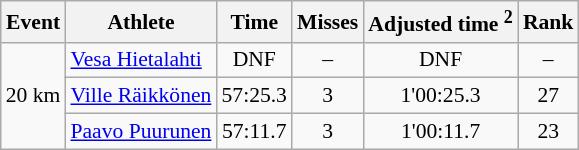<table class="wikitable" style="font-size:90%">
<tr>
<th>Event</th>
<th>Athlete</th>
<th>Time</th>
<th>Misses</th>
<th>Adjusted time <sup>2</sup></th>
<th>Rank</th>
</tr>
<tr>
<td rowspan="3">20 km</td>
<td><a href='#'>Vesa Hietalahti</a></td>
<td align="center">DNF</td>
<td align="center">–</td>
<td align="center">DNF</td>
<td align="center">–</td>
</tr>
<tr>
<td><a href='#'>Ville Räikkönen</a></td>
<td align="center">57:25.3</td>
<td align="center">3</td>
<td align="center">1'00:25.3</td>
<td align="center">27</td>
</tr>
<tr>
<td><a href='#'>Paavo Puurunen</a></td>
<td align="center">57:11.7</td>
<td align="center">3</td>
<td align="center">1'00:11.7</td>
<td align="center">23</td>
</tr>
</table>
